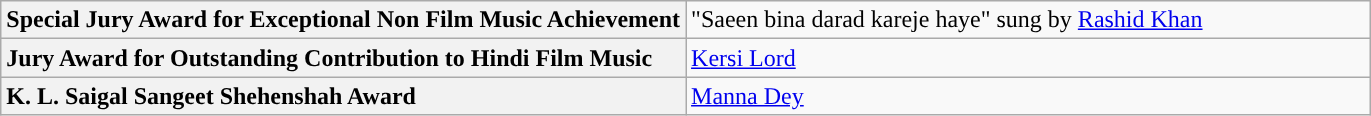<table class="wikitable">
<tr>
<th style="text-align: left;">Special Jury Award for Exceptional Non Film Music Achievement</th>
<td>"Saeen bina darad kareje haye" sung by <a href='#'>Rashid Khan</a></td>
</tr>
<tr>
<th style="text-align: left; width:50%;">Jury Award for Outstanding Contribution to Hindi Film Music</th>
<td><a href='#'>Kersi Lord</a></td>
</tr>
<tr>
<th style="text-align: left;">K. L. Saigal Sangeet Shehenshah Award</th>
<td><a href='#'>Manna Dey</a></td>
</tr>
</table>
